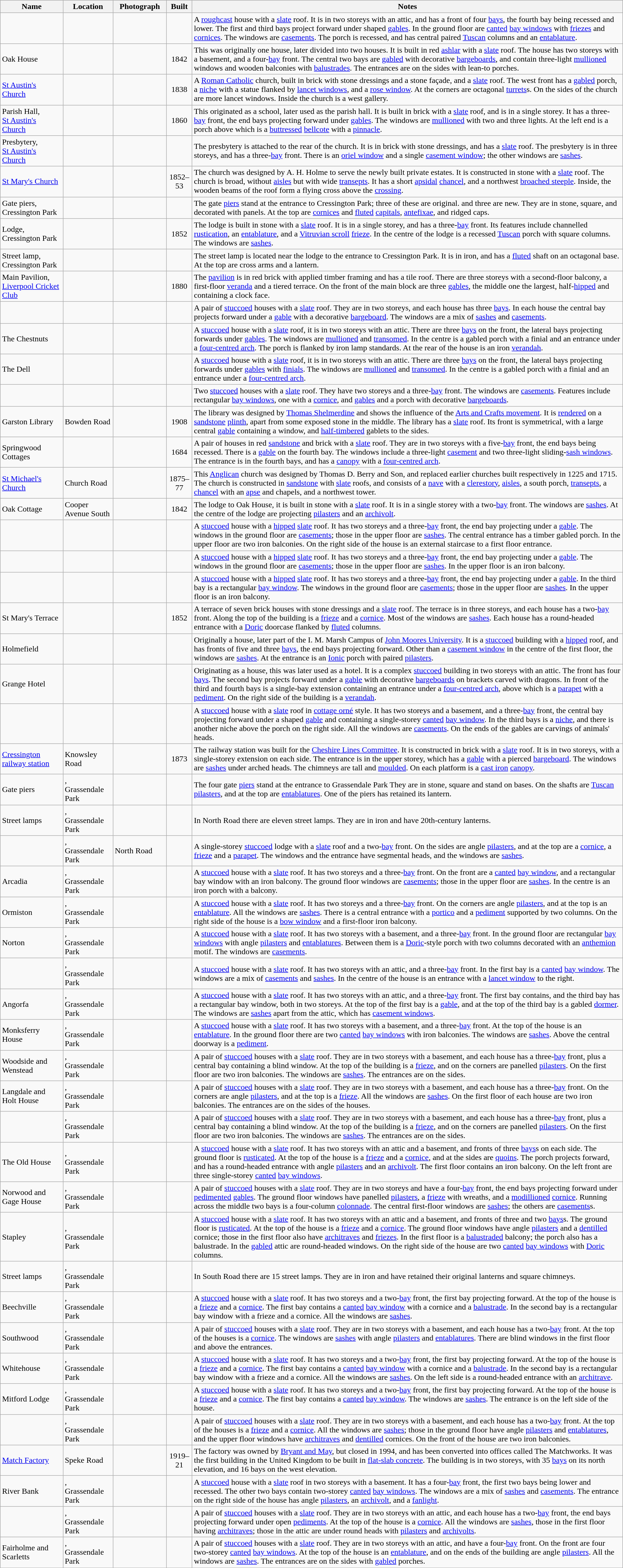<table class="wikitable sortable plainrowheaders">
<tr>
<th style="background: width="10%">Name</th>
<th style="background: width="15%">Location</th>
<th scope="col"  style="width:100px" class="unsortable">Photograph</th>
<th style="background: width="10%">Built</th>
<th class="unsortable" style="background: width="40%">Notes</th>
</tr>
<tr>
<td></td>
<td><br><small></small></td>
<td></td>
<td align="center"></td>
<td>A <a href='#'>roughcast</a> house with a <a href='#'>slate</a> roof.  It is in two storeys with an attic, and has a front of four <a href='#'>bays</a>, the fourth bay being recessed and lower.  The first and third bays project forward under shaped <a href='#'>gables</a>.  In the ground floor are <a href='#'>canted</a> <a href='#'>bay windows</a> with <a href='#'>friezes</a> and <a href='#'>cornices</a>.  The windows are <a href='#'>casements</a>.  The porch is recessed, and has central paired <a href='#'>Tuscan</a> columns and an <a href='#'>entablature</a>.</td>
</tr>
<tr>
<td>Oak House</td>
<td><br><small></small></td>
<td></td>
<td align="center">1842</td>
<td>This was originally one house, later divided into two houses.  It is built in red <a href='#'>ashlar</a> with a <a href='#'>slate</a> roof.  The house has two storeys with a basement, and a four-<a href='#'>bay</a> front.  The central two bays are <a href='#'>gabled</a> with decorative <a href='#'>bargeboards</a>, and contain three-light <a href='#'>mullioned</a> windows and wooden balconies with <a href='#'>balustrades</a>.  The entrances are on the sides with lean-to porches.</td>
</tr>
<tr>
<td><a href='#'>St Austin's Church</a></td>
<td><br><small></small></td>
<td></td>
<td align="center">1838</td>
<td>A <a href='#'>Roman Catholic</a> church, built in brick with stone dressings and a stone façade, and a <a href='#'>slate</a> roof.  The west front has a <a href='#'>gabled</a> porch, a <a href='#'>niche</a> with a statue flanked by <a href='#'>lancet windows</a>, and a <a href='#'>rose window</a>.  At the corners are octagonal <a href='#'>turrets</a>s.  On the sides of the church are more lancet windows.  Inside the church is a west gallery.</td>
</tr>
<tr>
<td>Parish Hall,<br><a href='#'>St Austin's Church</a></td>
<td><br><small></small></td>
<td></td>
<td align="center">1860</td>
<td>This originated as a school, later used as the parish hall.  It is built in brick with a <a href='#'>slate</a> roof, and is in a single storey.  It has a three-<a href='#'>bay</a> front, the end bays projecting forward under <a href='#'>gables</a>. The windows are <a href='#'>mullioned</a> with two and three lights.  At the left end is a porch above which is a <a href='#'>buttressed</a> <a href='#'>bellcote</a> with a <a href='#'>pinnacle</a>.</td>
</tr>
<tr>
<td>Presbytery,<br><a href='#'>St Austin's Church</a></td>
<td><br><small></small></td>
<td></td>
<td align="center"></td>
<td>The presbytery is attached to the rear of the church.  It is in brick with stone dressings, and has a <a href='#'>slate</a> roof.  The presbytery is in three storeys, and has a three-<a href='#'>bay</a> front. There is an <a href='#'>oriel window</a> and a single <a href='#'>casement window</a>; the other windows are <a href='#'>sashes</a>.</td>
</tr>
<tr>
<td><a href='#'>St Mary's Church</a></td>
<td><br><small></small></td>
<td></td>
<td align="center">1852–53</td>
<td>The church was designed by A. H. Holme to serve the newly built private estates.  It is constructed in stone with a <a href='#'>slate</a> roof.  The church is broad, without <a href='#'>aisles</a> but with wide <a href='#'>transepts</a>.  It has a short <a href='#'>apsidal</a> <a href='#'>chancel</a>, and a northwest <a href='#'>broached steeple</a>.  Inside, the wooden beams of the roof form a flying cross above the <a href='#'>crossing</a>.</td>
</tr>
<tr>
<td>Gate piers,<br>Cressington Park</td>
<td><br><small></small></td>
<td></td>
<td align="center"></td>
<td>The gate <a href='#'>piers</a> stand at the entrance to Cressington Park; three of these are original. and three are new.  They are in stone, square, and decorated with panels.  At the top are <a href='#'>cornices</a> and <a href='#'>fluted</a> <a href='#'>capitals</a>, <a href='#'>antefixae</a>, and ridged caps.</td>
</tr>
<tr>
<td>Lodge,<br>Cressington Park</td>
<td><br><small></small></td>
<td></td>
<td align="center">1852</td>
<td>The lodge is built in stone with a <a href='#'>slate</a> roof.  It is in a single storey, and has a three-<a href='#'>bay</a> front.  Its features include channelled <a href='#'>rustication</a>, an <a href='#'>entablature</a>, and a <a href='#'>Vitruvian scroll</a> <a href='#'>frieze</a>.  In the centre of the lodge is a recessed <a href='#'>Tuscan</a> porch with square columns.  The windows are <a href='#'>sashes</a>.</td>
</tr>
<tr>
<td>Street lamp,<br>Cressington Park</td>
<td><br><small></small></td>
<td></td>
<td align="center"></td>
<td>The street lamp is located near the lodge to the entrance to Cressington Park.  It is in iron, and has a <a href='#'>fluted</a> shaft on an octagonal base.  At the top are cross arms and a lantern.</td>
</tr>
<tr>
<td>Main Pavilion, <a href='#'>Liverpool Cricket Club</a></td>
<td><br><small></small></td>
<td></td>
<td align="center">1880</td>
<td>The <a href='#'>pavilion</a> is in red brick with applied timber framing and has a tile roof.  There are three storeys with a second-floor balcony, a first-floor <a href='#'>veranda</a> and a tiered terrace.  On the front of the main block are three <a href='#'>gables</a>, the middle one the largest, half-<a href='#'>hipped</a> and containing a clock face.</td>
</tr>
<tr>
<td></td>
<td><br><small></small></td>
<td></td>
<td align="center"></td>
<td>A pair of <a href='#'>stuccoed</a> houses with a <a href='#'>slate</a> roof.  They are in two storeys, and each house has three <a href='#'>bays</a>.  In each house the central bay projects forward under a <a href='#'>gable</a> with a decorative <a href='#'>bargeboard</a>. The windows are a mix of <a href='#'>sashes</a> and <a href='#'>casements</a>.</td>
</tr>
<tr>
<td>The Chestnuts</td>
<td><br><small></small></td>
<td></td>
<td align="center"></td>
<td>A <a href='#'>stuccoed</a> house with a <a href='#'>slate</a> roof, it is in two storeys with an attic.  There are three <a href='#'>bays</a> on the front, the lateral bays projecting forwards under <a href='#'>gables</a>.  The windows are <a href='#'>mullioned</a> and <a href='#'>transomed</a>.  In the centre is a gabled porch with a finial and an entrance under a <a href='#'>four-centred arch</a>.  The porch is flanked by iron lamp standards.  At the rear of the house is an iron <a href='#'>verandah</a>.</td>
</tr>
<tr>
<td>The Dell</td>
<td><br><small></small></td>
<td></td>
<td align="center"></td>
<td>A <a href='#'>stuccoed</a> house with a <a href='#'>slate</a> roof, it is in two storeys with an attic.  There are three <a href='#'>bays</a> on the front, the lateral bays projecting forwards under <a href='#'>gables</a> with <a href='#'>finials</a>.  The windows are <a href='#'>mullioned</a> and <a href='#'>transomed</a>.  In the centre is a gabled porch with a finial and an entrance under a <a href='#'>four-centred arch</a>.</td>
</tr>
<tr>
<td></td>
<td><br><small></small></td>
<td></td>
<td align="center"></td>
<td>Two <a href='#'>stuccoed</a> houses with a <a href='#'>slate</a> roof.  They have two storeys and a three-<a href='#'>bay</a> front.  The windows are <a href='#'>casements</a>.  Features include rectangular <a href='#'>bay windows</a>, one with a <a href='#'>cornice</a>, and <a href='#'>gables</a> and a porch with decorative <a href='#'>bargeboards</a>.</td>
</tr>
<tr>
<td>Garston Library</td>
<td>Bowden Road<br><small></small></td>
<td></td>
<td align="center">1908</td>
<td>The library was designed by <a href='#'>Thomas Shelmerdine</a> and shows the influence of the <a href='#'>Arts and Crafts movement</a>.  It is <a href='#'>rendered</a> on a <a href='#'>sandstone</a> <a href='#'>plinth</a>, apart from some exposed stone in the middle.  The library has a <a href='#'>slate</a> roof.  Its front is symmetrical, with a large central <a href='#'>gable</a> containing a window, and <a href='#'>half-timbered</a> gablets to the sides.</td>
</tr>
<tr>
<td>Springwood Cottages</td>
<td><br><small></small></td>
<td></td>
<td align="center">1684</td>
<td>A pair of houses in red <a href='#'>sandstone</a> and brick with a <a href='#'>slate</a> roof.  They are in two storeys with a five-<a href='#'>bay</a> front, the end bays being recessed.  There is a <a href='#'>gable</a> on the fourth bay.  The windows include a three-light <a href='#'>casement</a> and two three-light sliding-<a href='#'>sash windows</a>.  The entrance is in the fourth bays, and has a <a href='#'>canopy</a> with a <a href='#'>four-centred arch</a>.</td>
</tr>
<tr>
<td><a href='#'>St Michael's Church</a></td>
<td>Church Road<br><small></small></td>
<td></td>
<td align="center">1875–77</td>
<td>This <a href='#'>Anglican</a> church was designed by Thomas D. Berry and Son, and replaced earlier churches built respectively in 1225 and 1715.  The church is constructed in <a href='#'>sandstone</a> with <a href='#'>slate</a> roofs, and consists of a <a href='#'>nave</a> with a <a href='#'>clerestory</a>, <a href='#'>aisles</a>, a south porch, <a href='#'>transepts</a>, a <a href='#'>chancel</a> with an <a href='#'>apse</a> and chapels, and a northwest tower.</td>
</tr>
<tr>
<td>Oak Cottage</td>
<td>Cooper Avenue South<br><small></small></td>
<td></td>
<td align="center">1842</td>
<td>The lodge to Oak House, it is built in stone with a <a href='#'>slate</a> roof.  It is in a single storey with a two-<a href='#'>bay</a> front.  The windows are <a href='#'>sashes</a>.  At the centre of the lodge are projecting <a href='#'>pilasters</a> and an <a href='#'>archivolt</a>.</td>
</tr>
<tr>
<td></td>
<td><br><small></small></td>
<td></td>
<td align="center"></td>
<td>A <a href='#'>stuccoed</a> house with a <a href='#'>hipped</a> <a href='#'>slate</a> roof.  It has two storeys and a three-<a href='#'>bay</a> front, the end bay projecting under a <a href='#'>gable</a>.  The windows in the ground floor are <a href='#'>casements</a>; those in the upper floor are <a href='#'>sashes</a>.  The central entrance has a timber gabled porch.  In the upper floor are two iron balconies.  On the right side of the house is an external staircase to a first floor entrance.</td>
</tr>
<tr>
<td></td>
<td><br><small></small></td>
<td></td>
<td align="center"></td>
<td>A <a href='#'>stuccoed</a> house with a <a href='#'>hipped</a> <a href='#'>slate</a> roof.  It has two storeys and a three-<a href='#'>bay</a> front, the end bay projecting under a <a href='#'>gable</a>. The windows in the ground floor are <a href='#'>casements</a>; those in the upper floor are <a href='#'>sashes</a>.  In the upper floor is an iron balcony.</td>
</tr>
<tr>
<td></td>
<td><br><small></small></td>
<td></td>
<td align="center"></td>
<td>A <a href='#'>stuccoed</a> house with a <a href='#'>hipped</a> <a href='#'>slate</a> roof.  It has two storeys and a three-<a href='#'>bay</a> front, the end bay projecting under a <a href='#'>gable</a>.  In the third bay is a rectangular <a href='#'>bay window</a>.  The windows in the ground floor are <a href='#'>casements</a>; those in the upper floor are <a href='#'>sashes</a>.  In the upper floor is an iron balcony.</td>
</tr>
<tr>
<td>St Mary's Terrace</td>
<td><br><small></small></td>
<td></td>
<td align="center">1852</td>
<td>A terrace of seven brick houses with stone dressings and a <a href='#'>slate</a> roof.  The terrace is in three storeys, and each house has a two-<a href='#'>bay</a> front.  Along the top of the building is a <a href='#'>frieze</a> and a <a href='#'>cornice</a>.  Most of the windows are <a href='#'>sashes</a>.  Each house has a round-headed entrance with a <a href='#'>Doric</a> doorcase flanked by <a href='#'>fluted</a> columns.</td>
</tr>
<tr>
<td>Holmefield</td>
<td><br><small></small></td>
<td></td>
<td align="center"></td>
<td>Originally a house, later part of the I. M. Marsh Campus of <a href='#'>John Moores University</a>.  It is a <a href='#'>stuccoed</a> building with a <a href='#'>hipped</a> roof, and has fronts of five and three <a href='#'>bays</a>, the end bays projecting forward.  Other than a <a href='#'>casement window</a> in the centre of the first floor, the windows are <a href='#'>sashes</a>.  At the entrance is an <a href='#'>Ionic</a> porch with paired <a href='#'>pilasters</a>.</td>
</tr>
<tr>
<td>Grange Hotel</td>
<td><br><small></small></td>
<td></td>
<td align="center"></td>
<td>Originating as a house, this was later used as a hotel.  It is a complex <a href='#'>stuccoed</a> building in two storeys with an attic.  The front has four <a href='#'>bays</a>.  The second bay projects forward under a <a href='#'>gable</a> with decorative <a href='#'>bargeboards</a> on brackets carved with dragons.  In front of the third and fourth bays is a single-bay extension containing an entrance under a <a href='#'>four-centred arch</a>, above which is a <a href='#'>parapet</a> with a <a href='#'>pediment</a>.  On the right side of the building is a <a href='#'>verandah</a>.</td>
</tr>
<tr>
<td></td>
<td><br><small></small></td>
<td></td>
<td align="center"></td>
<td>A <a href='#'>stuccoed</a> house with a <a href='#'>slate</a> roof in <a href='#'>cottage orné</a> style. It has two storeys and a basement, and a three-<a href='#'>bay</a> front, the central bay projecting forward under a shaped <a href='#'>gable</a> and containing a single-storey <a href='#'>canted</a> <a href='#'>bay window</a>.  In the third bays is a <a href='#'>niche</a>, and there is another niche above the porch on the right side.  All the windows are <a href='#'>casements</a>.  On the ends of the gables are carvings of animals' heads.</td>
</tr>
<tr>
<td><a href='#'>Cressington railway station</a></td>
<td>Knowsley Road<br><small></small></td>
<td></td>
<td align="center">1873</td>
<td>The railway station was built for the <a href='#'>Cheshire Lines Committee</a>.  It is constructed in brick with a <a href='#'>slate</a> roof.  It is in two storeys, with a single-storey extension on each side.  The entrance is in the upper storey, which has a <a href='#'>gable</a> with a pierced <a href='#'>bargeboard</a>.  The windows are <a href='#'>sashes</a> under arched heads.  The chimneys are tall and <a href='#'>moulded</a>.  On each platform is a <a href='#'>cast iron</a> <a href='#'>canopy</a>.</td>
</tr>
<tr>
<td>Gate piers</td>
<td>,<br>Grassendale Park<br><small></small></td>
<td></td>
<td align="center"></td>
<td>The four gate <a href='#'>piers</a> stand at the entrance to Grassendale Park  They are in stone, square and stand on bases.  On the shafts are <a href='#'>Tuscan</a> <a href='#'>pilasters</a>, and at the top are <a href='#'>entablatures</a>.  One of the piers has retained its lantern.</td>
</tr>
<tr>
<td>Street lamps</td>
<td>,<br>Grassendale Park<br><small></small></td>
<td></td>
<td align="center"></td>
<td>In North Road there are eleven street lamps.  They are in iron and have 20th-century lanterns.</td>
</tr>
<tr>
<td></td>
<td>,<br>Grassendale Park<br><small></small></td>
<td>North Road</td>
<td align="center"></td>
<td>A single-storey <a href='#'>stuccoed</a> lodge with a <a href='#'>slate</a> roof and a two-<a href='#'>bay</a> front.  On the sides are angle <a href='#'>pilasters</a>, and at the top are a <a href='#'>cornice</a>, a <a href='#'>frieze</a> and a <a href='#'>parapet</a>.  The windows and the entrance have segmental heads, and the windows are <a href='#'>sashes</a>.</td>
</tr>
<tr>
<td>Arcadia</td>
<td>,<br>Grassendale Park<br><small></small></td>
<td></td>
<td align="center"></td>
<td>A <a href='#'>stuccoed</a> house with a <a href='#'>slate</a> roof.  It has two storeys and a three-<a href='#'>bay</a> front.  On the front are a <a href='#'>canted</a> <a href='#'>bay window</a>, and a rectangular bay window with an iron balcony.  The ground floor windows are <a href='#'>casements</a>; those in the upper floor are <a href='#'>sashes</a>.  In the centre is an iron porch with a balcony.</td>
</tr>
<tr>
<td>Ormiston</td>
<td>,<br>Grassendale Park<br><small></small></td>
<td></td>
<td align="center"></td>
<td>A <a href='#'>stuccoed</a> house with a <a href='#'>slate</a> roof.  It has two storeys and a three-<a href='#'>bay</a> front. On the corners are angle <a href='#'>pilasters</a>, and at the top is an <a href='#'>entablature</a>.  All the windows are <a href='#'>sashes</a>.  There is a central entrance with a <a href='#'>portico</a> and a <a href='#'>pediment</a> supported by two columns.  On the right side of the house is a <a href='#'>bow window</a> and a first-floor iron balcony.</td>
</tr>
<tr>
<td>Norton</td>
<td>,<br>Grassendale Park<br><small></small></td>
<td></td>
<td align="center"></td>
<td>A <a href='#'>stuccoed</a> house with a <a href='#'>slate</a> roof.  It has two storeys with a basement, and a three-<a href='#'>bay</a> front.  In the ground floor are rectangular <a href='#'>bay windows</a> with angle <a href='#'>pilasters</a> and <a href='#'>entablatures</a>.  Between them is a <a href='#'>Doric</a>-style porch with two columns decorated with an <a href='#'>anthemion</a> motif.  The windows are <a href='#'>casements</a>.</td>
</tr>
<tr>
<td></td>
<td>,<br>Grassendale Park<br><small></small></td>
<td></td>
<td align="center"></td>
<td>A <a href='#'>stuccoed</a> house with a <a href='#'>slate</a> roof.  It has two storeys with an attic, and a three-<a href='#'>bay</a> front.  In the first bay is a <a href='#'>canted</a> <a href='#'>bay window</a>.  The windows are a mix of <a href='#'>casements</a> and <a href='#'>sashes</a>.  In the centre of the house is an entrance with a <a href='#'>lancet window</a> to the right.</td>
</tr>
<tr>
<td>Angorfa</td>
<td>,<br>Grassendale Park<br><small></small></td>
<td></td>
<td align="center"></td>
<td>A <a href='#'>stuccoed</a> house with a <a href='#'>slate</a> roof.  It has two storeys with an attic, and a three-<a href='#'>bay</a> front.  The first bay contains, and the third bay has a rectangular bay window, both in two storeys.  At the top of the first bay is a <a href='#'>gable</a>, and at the top of the third bay is a gabled <a href='#'>dormer</a>.  The windows are <a href='#'>sashes</a> apart from the attic, which has <a href='#'>casement windows</a>.</td>
</tr>
<tr>
<td>Monksferry House</td>
<td>,<br>Grassendale Park<br><small></small></td>
<td></td>
<td align="center"></td>
<td>A <a href='#'>stuccoed</a> house with a <a href='#'>slate</a> roof.  It has two storeys with a basement, and a three-<a href='#'>bay</a> front.  At the top of the house is an <a href='#'>entablature</a>.  In the ground floor there are two <a href='#'>canted</a> <a href='#'>bay windows</a> with iron balconies.  The windows are <a href='#'>sashes</a>.  Above the central doorway is a <a href='#'>pediment</a>.</td>
</tr>
<tr>
<td>Woodside and Wenstead</td>
<td>,<br>Grassendale Park<br><small></small></td>
<td></td>
<td align="center"></td>
<td>A pair of <a href='#'>stuccoed</a> houses with a <a href='#'>slate</a> roof.  They are in two storeys with a basement, and each house has a three-<a href='#'>bay</a> front, plus a central bay containing a blind window.  At the top of the building is a <a href='#'>frieze</a>, and on the corners are panelled <a href='#'>pilasters</a>.  On the first floor are two iron balconies.  The windows are <a href='#'>sashes</a>.  The entrances are on the sides.</td>
</tr>
<tr>
<td>Langdale and Holt House</td>
<td>,<br>Grassendale Park<br><small></small></td>
<td></td>
<td align="center"></td>
<td>A pair of <a href='#'>stuccoed</a> houses with a <a href='#'>slate</a> roof.  They are in two storeys with a basement, and each house has a three-<a href='#'>bay</a> front. On the corners are angle <a href='#'>pilasters</a>, and at the top is a <a href='#'>frieze</a>.  All the windows are <a href='#'>sashes</a>.  On the first floor of each house are two iron balconies.  The entrances are on the sides of the houses.</td>
</tr>
<tr>
<td></td>
<td>,<br>Grassendale Park<br><small></small></td>
<td></td>
<td align="center"></td>
<td>A pair of <a href='#'>stuccoed</a> houses with a <a href='#'>slate</a> roof.  They are in two storeys with a basement, and each house has a three-<a href='#'>bay</a> front, plus a central bay containing a blind window.  At the top of the building is a <a href='#'>frieze</a>, and on the corners are panelled <a href='#'>pilasters</a>.  On the first floor are two iron balconies.  The windows are <a href='#'>sashes</a>.  The entrances are on the sides.</td>
</tr>
<tr>
<td>The Old House</td>
<td>,<br>Grassendale Park<br><small></small></td>
<td></td>
<td align="center"></td>
<td>A <a href='#'>stuccoed</a> house with a <a href='#'>slate</a> roof.  It has two storeys with an attic and a basement, and fronts of three <a href='#'>bays</a>s on each side.  The ground floor is <a href='#'>rusticated</a>.  At the top of the house is a <a href='#'>frieze</a> and a <a href='#'>cornice</a>, and at the sides are <a href='#'>quoins</a>.  The porch projects forward, and has a round-headed entrance with angle <a href='#'>pilasters</a> and an <a href='#'>archivolt</a>.  The first floor contains an iron balcony.  On the left front are three single-storey <a href='#'>canted</a> <a href='#'>bay windows</a>.</td>
</tr>
<tr>
<td>Norwood and Gage House</td>
<td>,<br>Grassendale Park<br><small></small></td>
<td></td>
<td align="center"></td>
<td>A pair of <a href='#'>stuccoed</a> houses with a <a href='#'>slate</a> roof.  They are in two storeys and have a four-<a href='#'>bay</a> front, the end bays projecting forward under <a href='#'>pedimented</a> <a href='#'>gables</a>.  The ground floor windows have panelled <a href='#'>pilasters</a>, a <a href='#'>frieze</a> with wreaths, and a <a href='#'>modillioned</a> <a href='#'>cornice</a>.  Running across the middle two bays is a four-column <a href='#'>colonnade</a>.  The central first-floor windows are <a href='#'>sashes</a>; the others are <a href='#'>casements</a>s.</td>
</tr>
<tr>
<td>Stapley</td>
<td>,<br>Grassendale Park<br><small></small></td>
<td></td>
<td align="center"></td>
<td>A <a href='#'>stuccoed</a> house with a <a href='#'>slate</a> roof.  It has two storeys with an attic and a basement, and fronts of three and two <a href='#'>bays</a>s.   The ground floor is <a href='#'>rusticated</a>.  At the top of the house is a <a href='#'>frieze</a> and a <a href='#'>cornice</a>.  The ground floor windows have angle <a href='#'>pilasters</a> and a <a href='#'>dentilled</a> cornice; those in the first floor also have <a href='#'>architraves</a> and <a href='#'>friezes</a>.  In the first floor is a <a href='#'>balustraded</a> balcony; the porch also has a balustrade.  In the <a href='#'>gabled</a> attic are round-headed windows.  On the right side of the house are two <a href='#'>canted</a> <a href='#'>bay windows</a> with <a href='#'>Doric</a> columns.</td>
</tr>
<tr>
<td>Street lamps</td>
<td>,<br>Grassendale Park<br><small></small></td>
<td></td>
<td align="center"></td>
<td>In South Road there are 15 street lamps.  They are in iron and have retained their original lanterns and square chimneys.</td>
</tr>
<tr>
<td>Beechville</td>
<td>,<br>Grassendale Park<br><small></small></td>
<td></td>
<td align="center"></td>
<td>A <a href='#'>stuccoed</a> house with a <a href='#'>slate</a> roof.  It has two storeys and a two-<a href='#'>bay</a> front, the first bay projecting forward.  At the top of the house is a <a href='#'>frieze</a> and a <a href='#'>cornice</a>.  The first bay contains a <a href='#'>canted</a> <a href='#'>bay window</a> with a cornice and a <a href='#'>balustrade</a>.  In the second bay is a rectangular bay window with a frieze and a cornice.  All the windows are <a href='#'>sashes</a>.</td>
</tr>
<tr>
<td>Southwood</td>
<td>,<br>Grassendale Park<br><small></small></td>
<td></td>
<td align="center"></td>
<td>A pair of <a href='#'>stuccoed</a> houses with a <a href='#'>slate</a> roof.  They are in two storeys with a basement, and each house has a two-<a href='#'>bay</a> front.  At the top of the houses is a <a href='#'>cornice</a>.  The windows are <a href='#'>sashes</a> with angle <a href='#'>pilasters</a> and <a href='#'>entablatures</a>.  There are blind windows in the first floor and above the entrances.</td>
</tr>
<tr>
<td>Whitehouse</td>
<td>,<br>Grassendale Park<br><small></small></td>
<td></td>
<td align="center"></td>
<td>A <a href='#'>stuccoed</a> house with a <a href='#'>slate</a> roof.  It has two storeys and a two-<a href='#'>bay</a> front, the first bay projecting forward.  At the top of the house is a <a href='#'>frieze</a> and a <a href='#'>cornice</a>.  The first bay contains a <a href='#'>canted</a> <a href='#'>bay window</a> with a cornice and a <a href='#'>balustrade</a>.  In the second bay is a rectangular bay window with a frieze and a cornice.  All the windows are <a href='#'>sashes</a>.  On the left side is a round-headed entrance with an <a href='#'>architrave</a>.</td>
</tr>
<tr>
<td>Mitford Lodge</td>
<td>,<br>Grassendale Park<br><small></small></td>
<td></td>
<td align="center"></td>
<td>A <a href='#'>stuccoed</a> house with a <a href='#'>slate</a> roof.  It has two storeys and a two-<a href='#'>bay</a> front, the first bay projecting forward.  At the top of the house is a <a href='#'>frieze</a> and a <a href='#'>cornice</a>.  The first bay contains a <a href='#'>canted</a> <a href='#'>bay window</a>.  The windows are <a href='#'>sashes</a>.  The entrance is on the left side of the house.</td>
</tr>
<tr>
<td></td>
<td>,<br>Grassendale Park<br><small></small></td>
<td></td>
<td align="center"></td>
<td>A pair of <a href='#'>stuccoed</a> houses with a <a href='#'>slate</a> roof.  They are in two storeys with a basement, and each house has a two-<a href='#'>bay</a> front.  At the top of the houses is a <a href='#'>frieze</a> and a <a href='#'>cornice</a>.  All the windows are <a href='#'>sashes</a>; those in the ground floor have angle <a href='#'>pilasters</a> and <a href='#'>entablatures</a>, and the upper floor windows have <a href='#'>architraves</a> and <a href='#'>dentilled</a> cornices.  On the front of the house are two iron balconies.</td>
</tr>
<tr>
<td><a href='#'>Match Factory</a></td>
<td>Speke Road<br><small></small></td>
<td></td>
<td align="center">1919–21</td>
<td>The factory was owned by <a href='#'>Bryant and May</a>, but closed in 1994, and has been converted into offices called The Matchworks.  It was the first building in the United Kingdom to be built in <a href='#'>flat-slab concrete</a>.  The building is in two storeys, with 35 <a href='#'>bays</a> on its north elevation, and 16 bays on the west elevation.</td>
</tr>
<tr>
<td>River Bank</td>
<td>,<br>Grassendale Park<br><small></small></td>
<td></td>
<td align="center"></td>
<td>A <a href='#'>stuccoed</a> house with a <a href='#'>slate</a> roof in two storeys with a basement.  It has a four-<a href='#'>bay</a> front, the first two bays being lower and recessed.  The other two bays contain two-storey <a href='#'>canted</a> <a href='#'>bay windows</a>.  The windows are a mix of <a href='#'>sashes</a> and <a href='#'>casements</a>.  The entrance on the right side of the house has angle <a href='#'>pilasters</a>, an <a href='#'>archivolt</a>, and a <a href='#'>fanlight</a>.</td>
</tr>
<tr>
<td></td>
<td>,<br>Grassendale Park<br><small></small></td>
<td></td>
<td align="center"></td>
<td>A pair of <a href='#'>stuccoed</a> houses with a <a href='#'>slate</a> roof.  They are in two storeys with an attic, and each house has a two-<a href='#'>bay</a> front, the end bays projecting forward under open <a href='#'>pediments</a>.  At the top of the house is a <a href='#'>cornice</a>.  All the windows are <a href='#'>sashes</a>, those in the first floor having <a href='#'>architraves</a>; those in the attic are under round heads with <a href='#'>pilasters</a> and <a href='#'>archivolts</a>.</td>
</tr>
<tr>
<td>Fairholme and Scarletts</td>
<td>,<br>Grassendale Park<br><small></small></td>
<td></td>
<td align="center"></td>
<td>A pair of <a href='#'>stuccoed</a> houses with a <a href='#'>slate</a> roof.  They are in two storeys with an attic, and have a four-<a href='#'>bay</a> front.  On the front are four two-storey <a href='#'>canted</a> <a href='#'>bay windows</a>.  At the top of the house is an <a href='#'>entablature</a>, and on the ends of the building are angle <a href='#'>pilasters</a>.  All the windows are <a href='#'>sashes</a>.  The entrances are on the sides with <a href='#'>gabled</a> porches.</td>
</tr>
<tr>
</tr>
</table>
